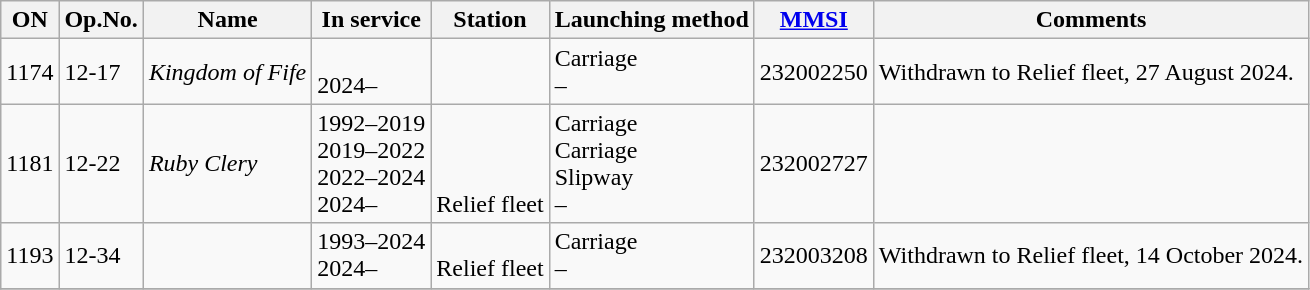<table class="wikitable">
<tr>
<th>ON</th>
<th>Op.No.</th>
<th>Name</th>
<th>In service</th>
<th>Station</th>
<th>Launching method</th>
<th><a href='#'>MMSI</a></th>
<th>Comments</th>
</tr>
<tr>
<td>1174</td>
<td>12-17</td>
<td><em>Kingdom of Fife</em></td>
<td><br>2024–</td>
<td><br></td>
<td>Carriage<br>–</td>
<td>232002250</td>
<td>Withdrawn to Relief fleet, 27 August 2024.</td>
</tr>
<tr>
<td>1181</td>
<td>12-22</td>
<td><em>Ruby Clery</em></td>
<td>1992–2019<br>2019–2022<br>2022–2024<br>2024–</td>
<td><br><br><br>Relief fleet</td>
<td>Carriage<br>Carriage<br>Slipway<br>–</td>
<td>232002727</td>
<td></td>
</tr>
<tr>
<td>1193</td>
<td>12-34</td>
<td></td>
<td>1993–2024<br>2024–</td>
<td><br>Relief fleet</td>
<td>Carriage<br>–</td>
<td>232003208</td>
<td>Withdrawn to Relief fleet, 14 October 2024.<br></td>
</tr>
<tr>
</tr>
</table>
